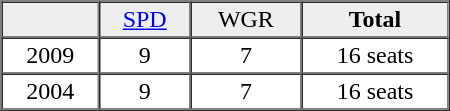<table border="1" cellpadding="2" cellspacing="0" width="300">
<tr bgcolor="#eeeeee" align="center">
<td> </td>
<td><a href='#'>SPD</a></td>
<td>WGR</td>
<td><strong>Total</strong></td>
</tr>
<tr align="center">
<td>2009</td>
<td>9</td>
<td>7</td>
<td>16 seats</td>
</tr>
<tr align="center">
<td>2004</td>
<td>9</td>
<td>7</td>
<td>16 seats</td>
</tr>
</table>
